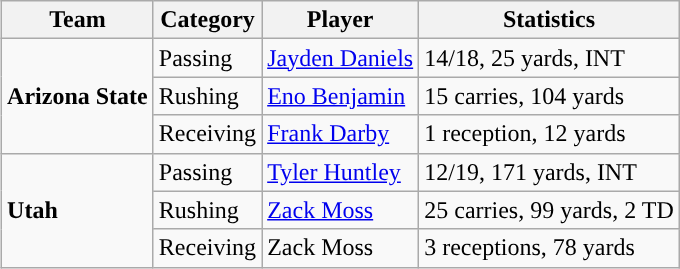<table class="wikitable" style="float: right;">
<tr>
<th>Team</th>
<th>Category</th>
<th>Player</th>
<th>Statistics</th>
</tr>
<tr>
<td rowspan=3><strong>Arizona State</strong></td>
<td>Passing</td>
<td><a href='#'>Jayden Daniels</a></td>
<td>14/18, 25 yards, INT</td>
</tr>
<tr>
<td>Rushing</td>
<td><a href='#'>Eno Benjamin</a></td>
<td>15 carries, 104 yards</td>
</tr>
<tr>
<td>Receiving</td>
<td><a href='#'>Frank Darby</a></td>
<td>1 reception, 12 yards</td>
</tr>
<tr>
<td rowspan=3><strong>Utah</strong></td>
<td>Passing</td>
<td><a href='#'>Tyler Huntley</a></td>
<td>12/19, 171 yards, INT</td>
</tr>
<tr>
<td>Rushing</td>
<td><a href='#'>Zack Moss</a></td>
<td>25 carries, 99 yards, 2 TD</td>
</tr>
<tr>
<td>Receiving</td>
<td>Zack Moss</td>
<td>3 receptions, 78 yards</td>
</tr>
</table>
